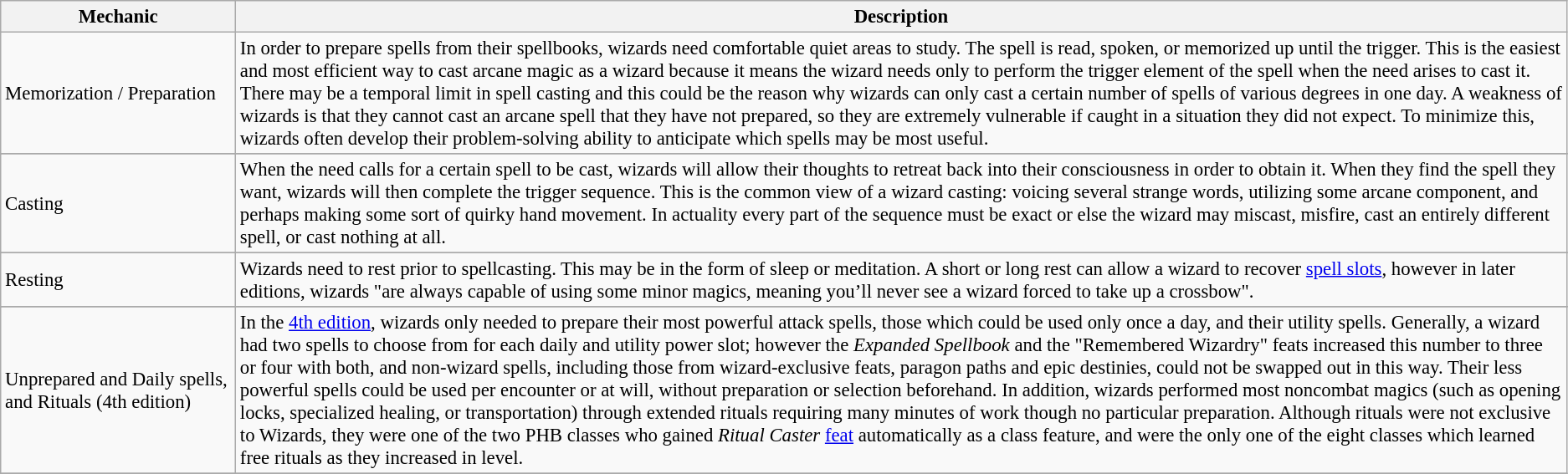<table class="wikitable sortable" style="margins:auto; width=95%; font-size: 95%;">
<tr>
<th width="15%">Mechanic</th>
<th width="85%">Description</th>
</tr>
<tr>
<td>Memorization / Preparation</td>
<td>In order to prepare spells from their spellbooks, wizards need comfortable quiet areas to study. The spell is read, spoken, or memorized up until the trigger. This is the easiest and most efficient way to cast arcane magic as a wizard because it means the wizard needs only to perform the trigger element of the spell when the need arises to cast it. There may be a temporal limit in spell casting and this could be the reason why wizards can only cast a certain number of spells of various degrees in one day. A weakness of wizards is that they cannot cast an arcane spell that they have not prepared, so they are extremely vulnerable if caught in a situation they did not expect. To minimize this, wizards often develop their problem-solving ability to anticipate which spells may be most useful.</td>
</tr>
<tr>
</tr>
<tr>
<td>Casting</td>
<td>When the need calls for a certain spell to be cast, wizards will allow their thoughts to retreat back into their consciousness in order to obtain it. When they find the spell they want, wizards will then complete the trigger sequence. This is the common view of a wizard casting: voicing several strange words, utilizing some arcane component, and perhaps making some sort of quirky hand movement. In actuality every part of the sequence must be exact or else the wizard may miscast, misfire, cast an entirely different spell, or cast nothing at all.</td>
</tr>
<tr>
</tr>
<tr>
<td>Resting</td>
<td>Wizards need to rest prior to spellcasting. This may be in the form of sleep or meditation. A short or long rest can allow a wizard to recover <a href='#'>spell slots</a>, however in later editions, wizards "are always capable of using some minor magics, meaning you’ll never see a wizard forced to take up a crossbow".</td>
</tr>
<tr>
</tr>
<tr>
<td>Unprepared and Daily spells, and Rituals (4th edition)</td>
<td>In the <a href='#'>4th edition</a>, wizards only needed to prepare their most powerful attack spells, those which could be used only once a day, and their utility spells. Generally, a wizard had two spells to choose from for each daily and utility power slot; however the <em>Expanded Spellbook</em> and the "Remembered Wizardry" feats increased this number to three or four with both, and non-wizard spells, including those from wizard-exclusive feats, paragon paths and epic destinies, could not be swapped out in this way. Their less powerful spells could be used per encounter or at will, without preparation or selection beforehand. In addition, wizards performed most noncombat magics (such as opening locks, specialized healing, or transportation) through extended rituals requiring many minutes of work though no particular preparation. Although rituals were not exclusive to Wizards, they were one of the two PHB classes who gained <em>Ritual Caster</em> <a href='#'>feat</a> automatically as a class feature, and were the only one of the eight classes which learned free rituals as they increased in level.</td>
</tr>
<tr>
</tr>
</table>
